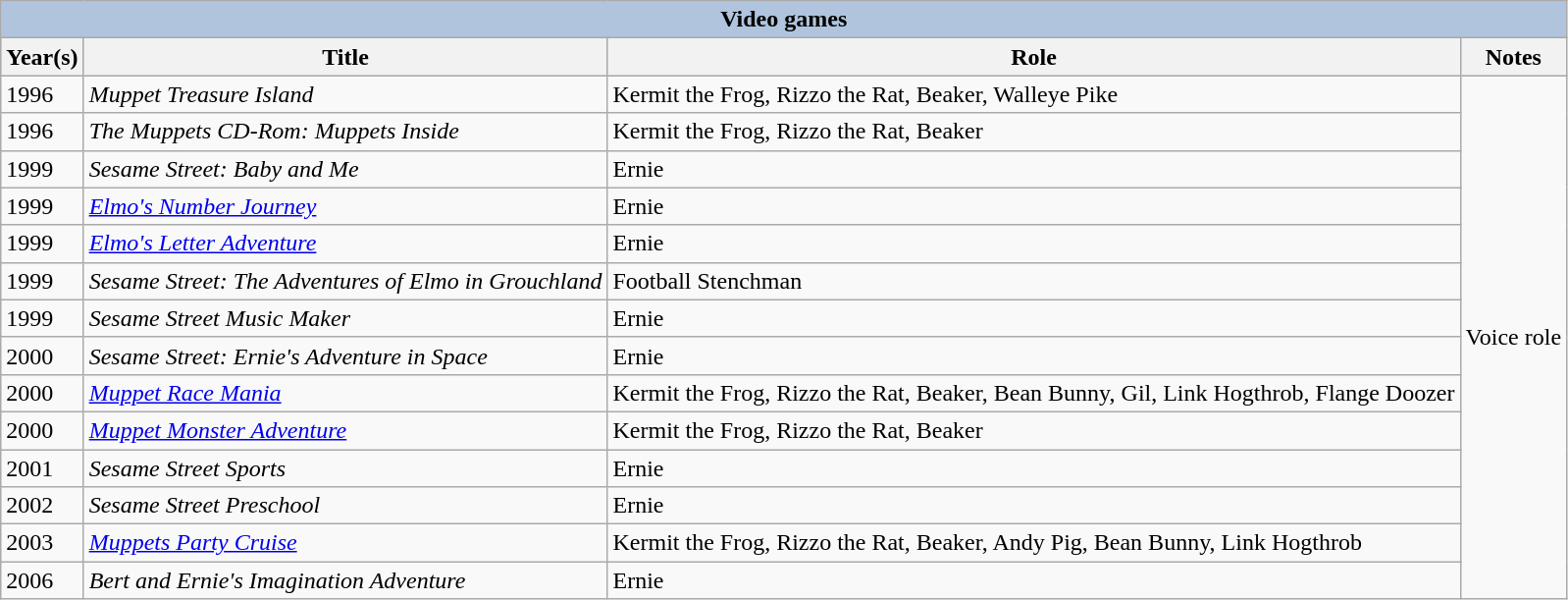<table class="wikitable">
<tr style="background:#ccc; text-align:center;">
<th colspan="4" style="background: LightSteelBlue;">Video games</th>
</tr>
<tr style="background:#ccc; text-align:center;">
<th>Year(s)</th>
<th>Title</th>
<th>Role</th>
<th>Notes</th>
</tr>
<tr>
<td>1996</td>
<td><em>Muppet Treasure Island</em></td>
<td>Kermit the Frog, Rizzo the Rat, Beaker, Walleye Pike</td>
<td rowspan="14">Voice role</td>
</tr>
<tr>
<td>1996</td>
<td><em>The Muppets CD-Rom: Muppets Inside</em></td>
<td>Kermit the Frog, Rizzo the Rat, Beaker</td>
</tr>
<tr>
<td>1999</td>
<td><em>Sesame Street: Baby and Me</em></td>
<td>Ernie</td>
</tr>
<tr>
<td>1999</td>
<td><em><a href='#'>Elmo's Number Journey</a></em></td>
<td>Ernie</td>
</tr>
<tr>
<td>1999</td>
<td><em><a href='#'>Elmo's Letter Adventure</a></em></td>
<td>Ernie</td>
</tr>
<tr>
<td>1999</td>
<td><em>Sesame Street: The Adventures of Elmo in Grouchland</em></td>
<td>Football Stenchman</td>
</tr>
<tr>
<td>1999</td>
<td><em>Sesame Street Music Maker</em></td>
<td>Ernie</td>
</tr>
<tr>
<td>2000</td>
<td><em>Sesame Street: Ernie's Adventure in Space</em></td>
<td>Ernie</td>
</tr>
<tr>
<td>2000</td>
<td><em><a href='#'>Muppet Race Mania</a></em></td>
<td>Kermit the Frog, Rizzo the Rat, Beaker, Bean Bunny, Gil, Link Hogthrob, Flange Doozer</td>
</tr>
<tr>
<td>2000</td>
<td><em><a href='#'>Muppet Monster Adventure</a></em></td>
<td>Kermit the Frog, Rizzo the Rat, Beaker</td>
</tr>
<tr>
<td>2001</td>
<td><em>Sesame Street Sports</em></td>
<td>Ernie</td>
</tr>
<tr>
<td>2002</td>
<td><em>Sesame Street Preschool</em></td>
<td>Ernie</td>
</tr>
<tr>
<td>2003</td>
<td><em><a href='#'>Muppets Party Cruise</a></em></td>
<td>Kermit the Frog, Rizzo the Rat, Beaker, Andy Pig, Bean Bunny, Link Hogthrob</td>
</tr>
<tr>
<td>2006</td>
<td><em>Bert and Ernie's Imagination Adventure</em></td>
<td>Ernie</td>
</tr>
</table>
